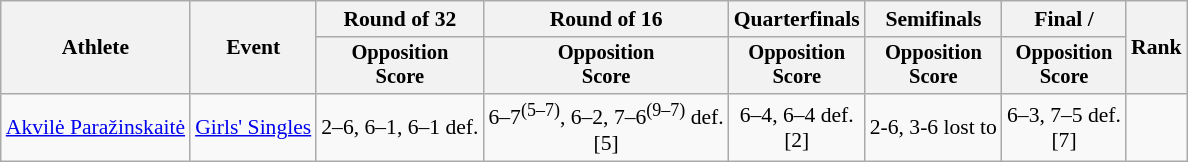<table class=wikitable style="font-size:90%">
<tr>
<th rowspan="2">Athlete</th>
<th rowspan="2">Event</th>
<th>Round of 32</th>
<th>Round of 16</th>
<th>Quarterfinals</th>
<th>Semifinals</th>
<th>Final / </th>
<th rowspan=2>Rank</th>
</tr>
<tr style="font-size:95%">
<th>Opposition<br>Score</th>
<th>Opposition<br>Score</th>
<th>Opposition<br>Score</th>
<th>Opposition<br>Score</th>
<th>Opposition<br>Score</th>
</tr>
<tr align=center>
<td align=left><a href='#'>Akvilė Paražinskaitė</a></td>
<td align=left><a href='#'>Girls' Singles</a></td>
<td>2–6, 6–1, 6–1 def. <br></td>
<td>6–7<sup>(5–7)</sup>, 6–2, 7–6<sup>(9–7)</sup> def. <br> [5]</td>
<td>6–4, 6–4 def. <br> [2]</td>
<td>2-6, 3-6 lost to <br> </td>
<td>6–3, 7–5 def. <br> [7]</td>
<td></td>
</tr>
</table>
